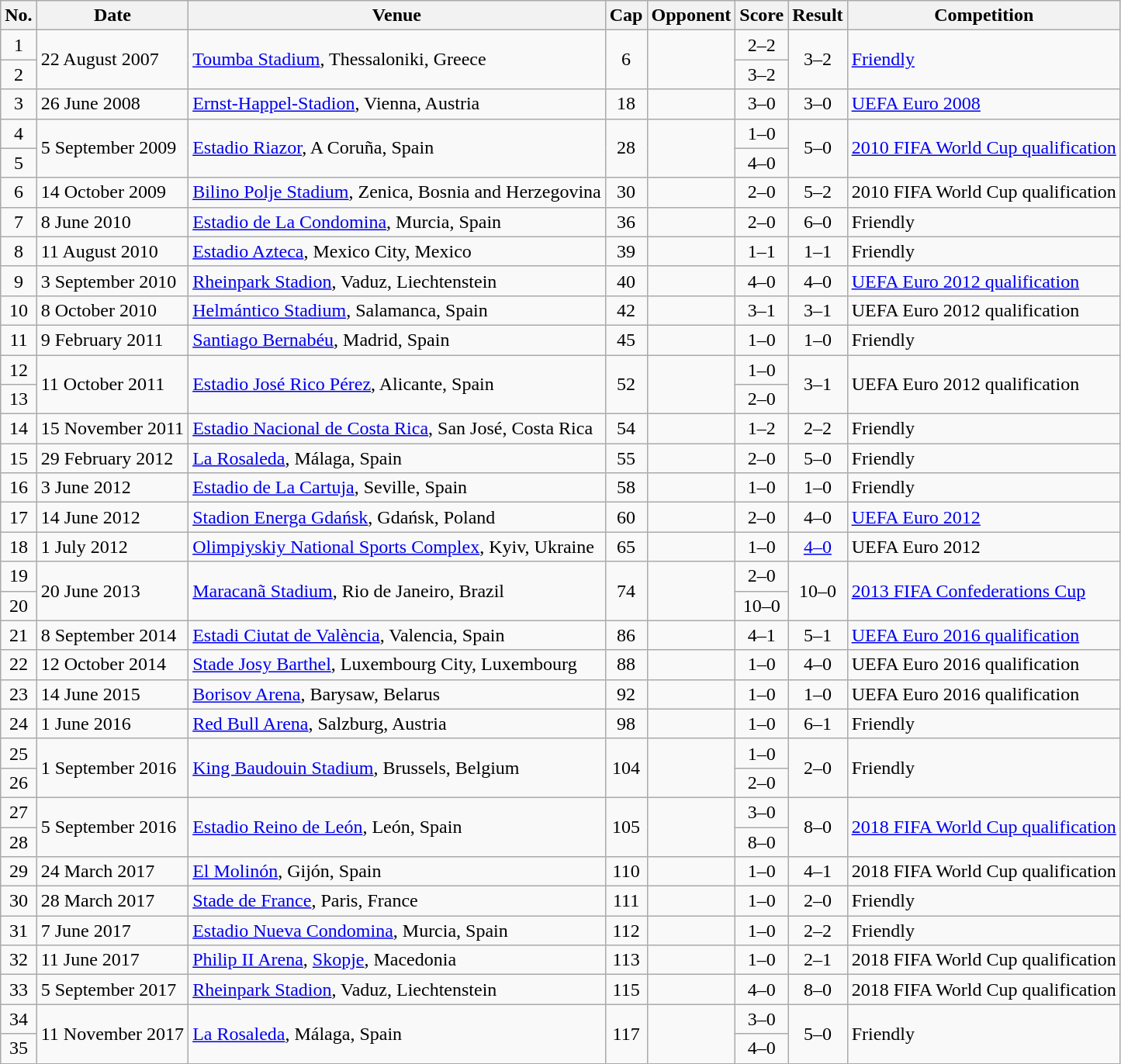<table class="wikitable sortable">
<tr>
<th scope=col>No.</th>
<th scope=col>Date</th>
<th scope=col>Venue</th>
<th scope=col>Cap</th>
<th scope=col>Opponent</th>
<th scope=col>Score</th>
<th scope=col>Result</th>
<th scope=col>Competition</th>
</tr>
<tr>
<td align="center">1</td>
<td rowspan="2">22 August 2007</td>
<td rowspan="2"><a href='#'>Toumba Stadium</a>, Thessaloniki, Greece</td>
<td rowspan="2" align="center">6</td>
<td rowspan="2"></td>
<td align="center">2–2</td>
<td rowspan="2" align="center">3–2</td>
<td rowspan="2"><a href='#'>Friendly</a></td>
</tr>
<tr>
<td align="center">2</td>
<td align="center">3–2</td>
</tr>
<tr>
<td align="center">3</td>
<td>26 June 2008</td>
<td><a href='#'>Ernst-Happel-Stadion</a>, Vienna, Austria</td>
<td align="center">18</td>
<td></td>
<td align="center">3–0</td>
<td align="center">3–0</td>
<td><a href='#'>UEFA Euro 2008</a></td>
</tr>
<tr>
<td align="center">4</td>
<td rowspan="2">5 September 2009</td>
<td rowspan="2"><a href='#'>Estadio Riazor</a>, A Coruña, Spain</td>
<td rowspan="2" align="center">28</td>
<td rowspan="2"></td>
<td align="center">1–0</td>
<td rowspan="2" align="center">5–0</td>
<td rowspan="2"><a href='#'>2010 FIFA World Cup qualification</a></td>
</tr>
<tr>
<td align="center">5</td>
<td align="center">4–0</td>
</tr>
<tr>
<td align="center">6</td>
<td>14 October 2009</td>
<td><a href='#'>Bilino Polje Stadium</a>, Zenica, Bosnia and Herzegovina</td>
<td align="center">30</td>
<td></td>
<td align="center">2–0</td>
<td align="center">5–2</td>
<td>2010 FIFA World Cup qualification</td>
</tr>
<tr>
<td align="center">7</td>
<td>8 June 2010</td>
<td><a href='#'>Estadio de La Condomina</a>, Murcia, Spain</td>
<td align="center">36</td>
<td></td>
<td align="center">2–0</td>
<td align="center">6–0</td>
<td>Friendly</td>
</tr>
<tr>
<td align="center">8</td>
<td>11 August 2010</td>
<td><a href='#'>Estadio Azteca</a>, Mexico City, Mexico</td>
<td align="center">39</td>
<td></td>
<td align="center">1–1</td>
<td align="center">1–1</td>
<td>Friendly</td>
</tr>
<tr>
<td align="center">9</td>
<td>3 September 2010</td>
<td><a href='#'>Rheinpark Stadion</a>, Vaduz, Liechtenstein</td>
<td align="center">40</td>
<td></td>
<td align="center">4–0</td>
<td align="center">4–0</td>
<td><a href='#'>UEFA Euro 2012 qualification</a></td>
</tr>
<tr>
<td align="center">10</td>
<td>8 October 2010</td>
<td><a href='#'>Helmántico Stadium</a>, Salamanca, Spain</td>
<td align="center">42</td>
<td></td>
<td align="center">3–1</td>
<td align="center">3–1</td>
<td>UEFA Euro 2012 qualification</td>
</tr>
<tr>
<td align="center">11</td>
<td>9 February 2011</td>
<td><a href='#'>Santiago Bernabéu</a>, Madrid, Spain</td>
<td align="center">45</td>
<td></td>
<td align="center">1–0</td>
<td align="center">1–0</td>
<td>Friendly</td>
</tr>
<tr>
<td align="center">12</td>
<td rowspan="2">11 October 2011</td>
<td rowspan="2"><a href='#'>Estadio José Rico Pérez</a>, Alicante, Spain</td>
<td rowspan="2" align="center">52</td>
<td rowspan="2"></td>
<td align="center">1–0</td>
<td rowspan="2" align="center">3–1</td>
<td rowspan="2">UEFA Euro 2012 qualification</td>
</tr>
<tr>
<td align="center">13</td>
<td align="center">2–0</td>
</tr>
<tr>
<td align="center">14</td>
<td>15 November 2011</td>
<td><a href='#'>Estadio Nacional de Costa Rica</a>, San José, Costa Rica</td>
<td align="center">54</td>
<td></td>
<td align="center">1–2</td>
<td align="center">2–2</td>
<td>Friendly</td>
</tr>
<tr>
<td align="center">15</td>
<td>29 February 2012</td>
<td><a href='#'>La Rosaleda</a>, Málaga, Spain</td>
<td align="center">55</td>
<td></td>
<td align="center">2–0</td>
<td align="center">5–0</td>
<td>Friendly</td>
</tr>
<tr>
<td align="center">16</td>
<td>3 June 2012</td>
<td><a href='#'>Estadio de La Cartuja</a>, Seville, Spain</td>
<td align="center">58</td>
<td></td>
<td align="center">1–0</td>
<td align="center">1–0</td>
<td>Friendly</td>
</tr>
<tr>
<td align="center">17</td>
<td>14 June 2012</td>
<td><a href='#'>Stadion Energa Gdańsk</a>, Gdańsk, Poland</td>
<td align="center">60</td>
<td></td>
<td align="center">2–0</td>
<td align="center">4–0</td>
<td><a href='#'>UEFA Euro 2012</a></td>
</tr>
<tr>
<td align="center">18</td>
<td>1 July 2012</td>
<td><a href='#'>Olimpiyskiy National Sports Complex</a>, Kyiv, Ukraine</td>
<td align="center">65</td>
<td></td>
<td align="center">1–0</td>
<td align="center"><a href='#'>4–0</a></td>
<td>UEFA Euro 2012</td>
</tr>
<tr>
<td align="center">19</td>
<td rowspan="2">20 June 2013</td>
<td rowspan="2"><a href='#'>Maracanã Stadium</a>, Rio de Janeiro, Brazil</td>
<td rowspan="2" align="center">74</td>
<td rowspan="2"></td>
<td align="center">2–0</td>
<td rowspan="2" align="center">10–0</td>
<td rowspan="2"><a href='#'>2013 FIFA Confederations Cup</a></td>
</tr>
<tr>
<td align="center">20</td>
<td align="center">10–0</td>
</tr>
<tr>
<td align="center">21</td>
<td>8 September 2014</td>
<td><a href='#'>Estadi Ciutat de València</a>, Valencia, Spain</td>
<td align="center">86</td>
<td></td>
<td align="center">4–1</td>
<td align="center">5–1</td>
<td><a href='#'>UEFA Euro 2016 qualification</a></td>
</tr>
<tr>
<td align="center">22</td>
<td>12 October 2014</td>
<td><a href='#'>Stade Josy Barthel</a>, Luxembourg City, Luxembourg</td>
<td align="center">88</td>
<td></td>
<td align="center">1–0</td>
<td align="center">4–0</td>
<td>UEFA Euro 2016 qualification</td>
</tr>
<tr>
<td align="center">23</td>
<td>14 June 2015</td>
<td><a href='#'>Borisov Arena</a>, Barysaw, Belarus</td>
<td align="center">92</td>
<td></td>
<td align="center">1–0</td>
<td align="center">1–0</td>
<td>UEFA Euro 2016 qualification</td>
</tr>
<tr>
<td align="center">24</td>
<td>1 June 2016</td>
<td><a href='#'>Red Bull Arena</a>, Salzburg, Austria</td>
<td align="center">98</td>
<td></td>
<td align="center">1–0</td>
<td align="center">6–1</td>
<td>Friendly</td>
</tr>
<tr>
<td align="center">25</td>
<td rowspan="2">1 September 2016</td>
<td rowspan="2"><a href='#'>King Baudouin Stadium</a>, Brussels, Belgium</td>
<td rowspan="2" align="center">104</td>
<td rowspan="2"></td>
<td align="center">1–0</td>
<td rowspan="2" align="center">2–0</td>
<td rowspan="2">Friendly</td>
</tr>
<tr>
<td align="center">26</td>
<td align="center">2–0</td>
</tr>
<tr>
<td align="center">27</td>
<td rowspan="2">5 September 2016</td>
<td rowspan="2"><a href='#'>Estadio Reino de León</a>, León, Spain</td>
<td rowspan="2" align="center">105</td>
<td rowspan="2"></td>
<td align="center">3–0</td>
<td rowspan="2" align="center">8–0</td>
<td rowspan="2"><a href='#'>2018 FIFA World Cup qualification</a></td>
</tr>
<tr>
<td align="center">28</td>
<td align="center">8–0</td>
</tr>
<tr>
<td align="center">29</td>
<td>24 March 2017</td>
<td><a href='#'>El Molinón</a>, Gijón, Spain</td>
<td align="center">110</td>
<td></td>
<td align="center">1–0</td>
<td align="center">4–1</td>
<td>2018 FIFA World Cup qualification</td>
</tr>
<tr>
<td align="center">30</td>
<td>28 March 2017</td>
<td><a href='#'>Stade de France</a>, Paris, France</td>
<td align="center">111</td>
<td></td>
<td align="center">1–0</td>
<td align="center">2–0</td>
<td>Friendly</td>
</tr>
<tr>
<td align="center">31</td>
<td>7 June 2017</td>
<td><a href='#'>Estadio Nueva Condomina</a>, Murcia, Spain</td>
<td align="center">112</td>
<td></td>
<td align="center">1–0</td>
<td align="center">2–2</td>
<td>Friendly</td>
</tr>
<tr>
<td align="center">32</td>
<td>11 June 2017</td>
<td><a href='#'>Philip II Arena</a>, <a href='#'>Skopje</a>, Macedonia</td>
<td align="center">113</td>
<td></td>
<td align="center">1–0</td>
<td align="center">2–1</td>
<td>2018 FIFA World Cup qualification</td>
</tr>
<tr>
<td align="center">33</td>
<td>5 September 2017</td>
<td><a href='#'>Rheinpark Stadion</a>, Vaduz, Liechtenstein</td>
<td align="center">115</td>
<td></td>
<td align="center">4–0</td>
<td align="center">8–0</td>
<td>2018 FIFA World Cup qualification</td>
</tr>
<tr>
<td align="center">34</td>
<td rowspan="2">11 November 2017</td>
<td rowspan="2"><a href='#'>La Rosaleda</a>, Málaga, Spain</td>
<td rowspan="2" align="center">117</td>
<td rowspan="2"></td>
<td align="center">3–0</td>
<td rowspan="2" align="center">5–0</td>
<td rowspan="2">Friendly</td>
</tr>
<tr>
<td align="center">35</td>
<td align=center>4–0</td>
</tr>
</table>
